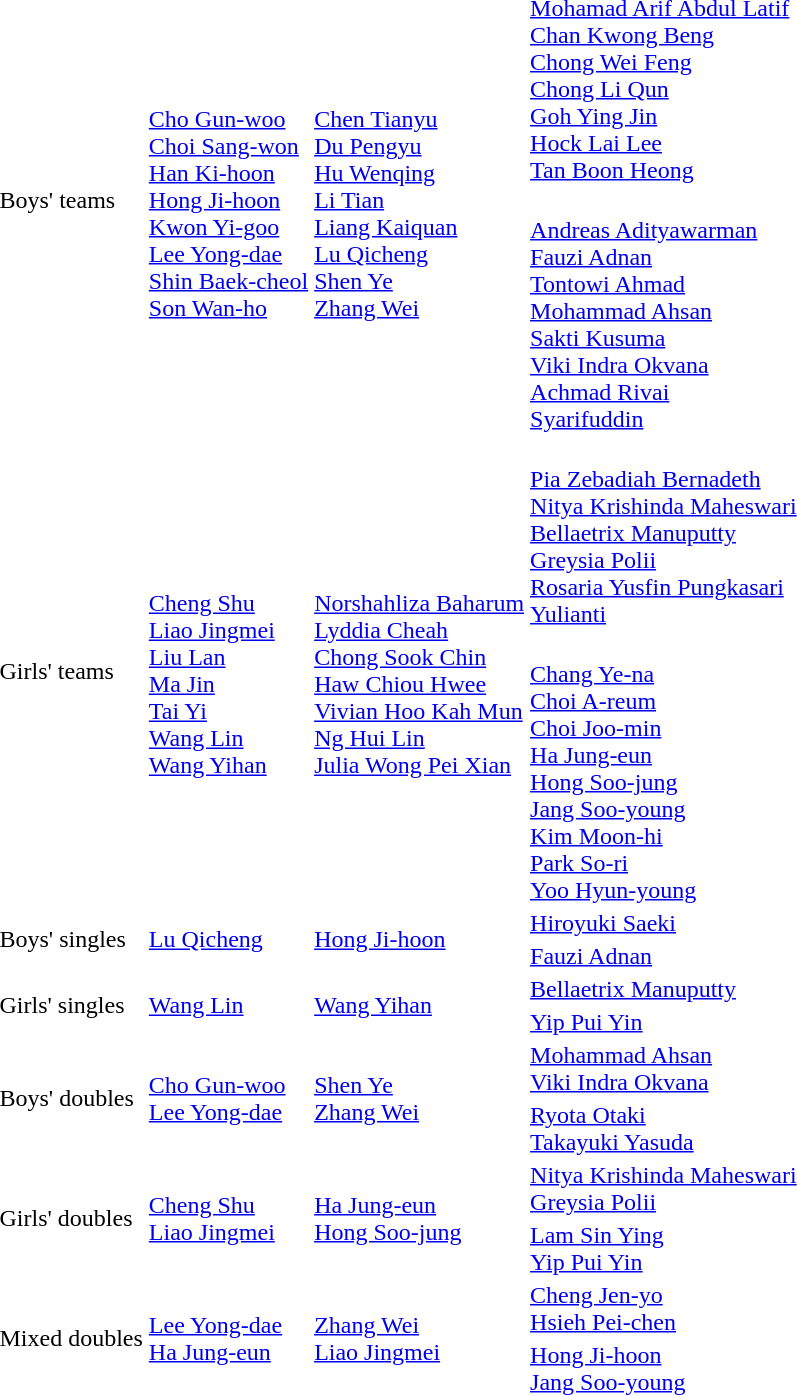<table>
<tr>
<td rowspan=2>Boys' teams<br></td>
<td rowspan=2><br><a href='#'>Cho Gun-woo</a><br><a href='#'>Choi Sang-won</a><br><a href='#'>Han Ki-hoon</a><br><a href='#'>Hong Ji-hoon</a><br><a href='#'>Kwon Yi-goo</a><br><a href='#'>Lee Yong-dae</a><br><a href='#'>Shin Baek-cheol</a><br><a href='#'>Son Wan-ho</a></td>
<td rowspan=2><br><a href='#'>Chen Tianyu</a><br><a href='#'>Du Pengyu</a><br><a href='#'>Hu Wenqing</a><br><a href='#'>Li Tian</a><br><a href='#'>Liang Kaiquan</a><br><a href='#'>Lu Qicheng</a><br><a href='#'>Shen Ye</a><br><a href='#'>Zhang Wei</a></td>
<td><br><a href='#'>Mohamad Arif Abdul Latif</a><br><a href='#'>Chan Kwong Beng</a><br><a href='#'>Chong Wei Feng</a><br><a href='#'>Chong Li Qun</a><br><a href='#'>Goh Ying Jin</a><br><a href='#'>Hock Lai Lee</a><br><a href='#'>Tan Boon Heong</a></td>
</tr>
<tr>
<td><br><a href='#'>Andreas Adityawarman</a><br><a href='#'>Fauzi Adnan</a><br><a href='#'>Tontowi Ahmad</a><br><a href='#'>Mohammad Ahsan</a><br><a href='#'>Sakti Kusuma</a><br><a href='#'>Viki Indra Okvana</a><br><a href='#'>Achmad Rivai</a><br><a href='#'>Syarifuddin</a></td>
</tr>
<tr>
<td rowspan=2>Girls' teams<br></td>
<td rowspan=2><br><a href='#'>Cheng Shu</a><br><a href='#'>Liao Jingmei</a><br><a href='#'>Liu Lan</a><br><a href='#'>Ma Jin</a><br><a href='#'>Tai Yi</a><br><a href='#'>Wang Lin</a><br><a href='#'>Wang Yihan</a></td>
<td rowspan=2><br><a href='#'>Norshahliza Baharum</a><br><a href='#'>Lyddia Cheah</a><br><a href='#'>Chong Sook Chin</a><br><a href='#'>Haw Chiou Hwee</a><br><a href='#'>Vivian Hoo Kah Mun</a><br><a href='#'>Ng Hui Lin</a><br><a href='#'>Julia Wong Pei Xian</a></td>
<td><br><a href='#'>Pia Zebadiah Bernadeth</a><br><a href='#'>Nitya Krishinda Maheswari</a><br><a href='#'>Bellaetrix Manuputty</a><br><a href='#'>Greysia Polii</a><br><a href='#'>Rosaria Yusfin Pungkasari</a><br><a href='#'>Yulianti</a></td>
</tr>
<tr>
<td><br><a href='#'>Chang Ye-na</a><br><a href='#'>Choi A-reum</a><br><a href='#'>Choi Joo-min</a><br><a href='#'>Ha Jung-eun</a><br><a href='#'>Hong Soo-jung</a><br><a href='#'>Jang Soo-young</a><br><a href='#'>Kim Moon-hi</a><br><a href='#'>Park So-ri</a><br><a href='#'>Yoo Hyun-young</a></td>
</tr>
<tr>
<td rowspan=2>Boys' singles</td>
<td rowspan=2> <a href='#'>Lu Qicheng</a></td>
<td rowspan=2> <a href='#'>Hong Ji-hoon</a></td>
<td> <a href='#'>Hiroyuki Saeki</a></td>
</tr>
<tr>
<td> <a href='#'>Fauzi Adnan</a></td>
</tr>
<tr>
<td rowspan=2>Girls' singles</td>
<td rowspan=2> <a href='#'>Wang Lin</a></td>
<td rowspan=2> <a href='#'>Wang Yihan</a></td>
<td> <a href='#'>Bellaetrix Manuputty</a></td>
</tr>
<tr>
<td> <a href='#'>Yip Pui Yin</a></td>
</tr>
<tr>
<td rowspan=2>Boys' doubles</td>
<td rowspan=2> <a href='#'>Cho Gun-woo</a><br> <a href='#'>Lee Yong-dae</a></td>
<td rowspan=2> <a href='#'>Shen Ye</a><br> <a href='#'>Zhang Wei</a></td>
<td> <a href='#'>Mohammad Ahsan</a><br> <a href='#'>Viki Indra Okvana</a></td>
</tr>
<tr>
<td> <a href='#'>Ryota Otaki</a><br> <a href='#'>Takayuki Yasuda</a></td>
</tr>
<tr>
<td rowspan=2>Girls' doubles</td>
<td rowspan=2> <a href='#'>Cheng Shu</a><br> <a href='#'>Liao Jingmei</a></td>
<td rowspan=2> <a href='#'>Ha Jung-eun</a><br> <a href='#'>Hong Soo-jung</a></td>
<td> <a href='#'>Nitya Krishinda Maheswari</a><br> <a href='#'>Greysia Polii</a></td>
</tr>
<tr>
<td> <a href='#'>Lam Sin Ying</a><br> <a href='#'>Yip Pui Yin</a></td>
</tr>
<tr>
<td rowspan=2>Mixed doubles</td>
<td rowspan=2> <a href='#'>Lee Yong-dae</a><br> <a href='#'>Ha Jung-eun</a></td>
<td rowspan=2> <a href='#'>Zhang Wei</a><br> <a href='#'>Liao Jingmei</a></td>
<td> <a href='#'>Cheng Jen-yo</a><br> <a href='#'>Hsieh Pei-chen</a></td>
</tr>
<tr>
<td> <a href='#'>Hong Ji-hoon</a><br> <a href='#'>Jang Soo-young</a></td>
</tr>
</table>
